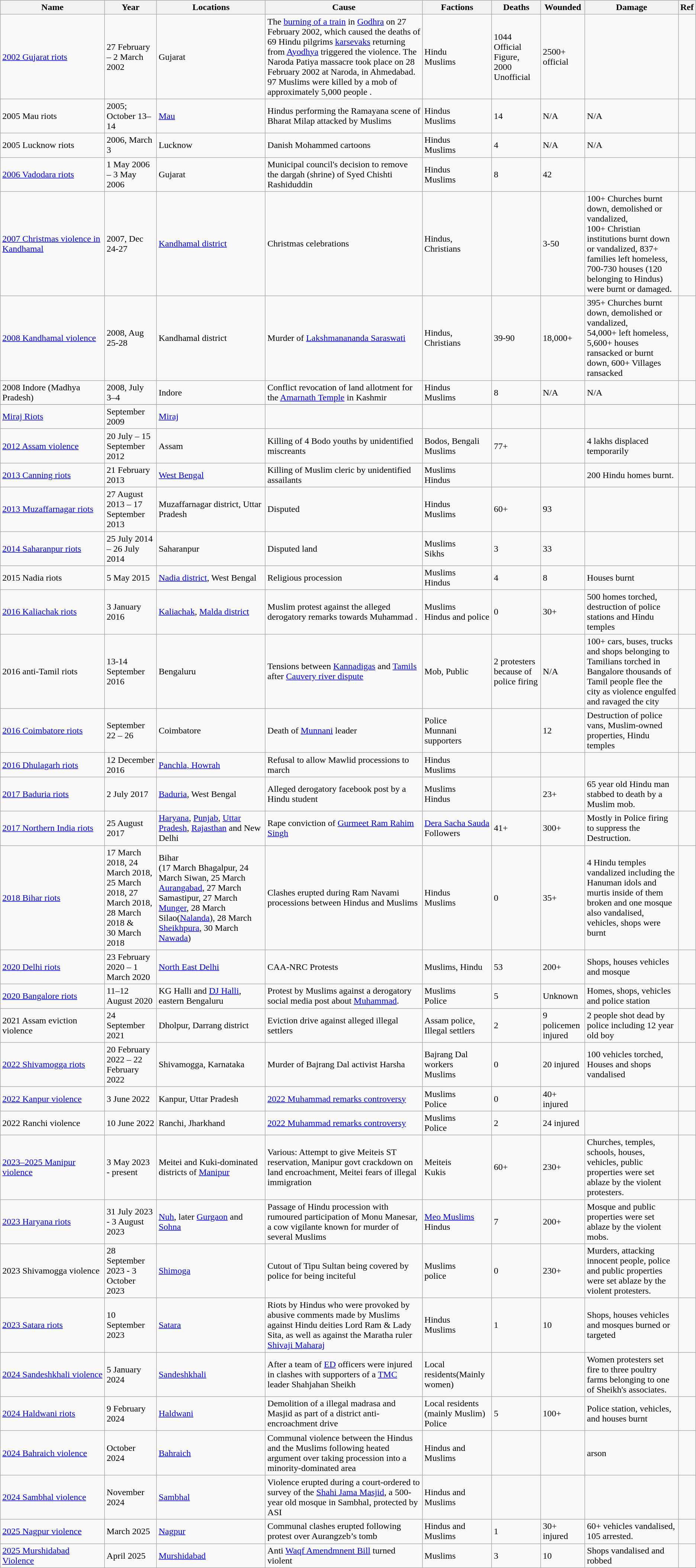<table class="wikitable sortable">
<tr>
<th style="width:15%;">Name</th>
<th>Year</th>
<th>Locations</th>
<th>Cause</th>
<th>Factions</th>
<th>Deaths</th>
<th>Wounded</th>
<th>Damage</th>
<th>Ref</th>
</tr>
<tr>
<td><a href='#'>2002 Gujarat riots</a></td>
<td>27 February – 2 March 2002</td>
<td>Gujarat</td>
<td>The <a href='#'>burning of a train</a> in <a href='#'>Godhra</a> on 27 February 2002, which caused the deaths of 69 Hindu pilgrims <a href='#'>karsevaks</a>  returning from <a href='#'>Ayodhya</a> triggered the violence. The Naroda Patiya massacre took place on 28 February 2002 at Naroda, in Ahmedabad. 97 Muslims were killed by a mob of approximately 5,000 people .</td>
<td>Hindu <br> Muslims</td>
<td>1044 Official Figure, 2000 Unofficial</td>
<td>2500+ official</td>
<td></td>
<td></td>
</tr>
<tr>
<td>2005 Mau riots</td>
<td>2005; October 13–14</td>
<td><a href='#'>Mau</a></td>
<td>Hindus performing the Ramayana scene of Bharat Milap attacked by Muslims</td>
<td>Hindus <br> Muslims</td>
<td>14</td>
<td>N/A</td>
<td>N/A</td>
<td></td>
</tr>
<tr>
<td>2005 Lucknow riots</td>
<td>2006, March 3</td>
<td>Lucknow</td>
<td>Danish Mohammed cartoons</td>
<td>Hindus <br> Muslims</td>
<td>4</td>
<td>N/A</td>
<td>N/A</td>
<td></td>
</tr>
<tr>
<td><a href='#'>2006 Vadodara riots</a></td>
<td>1 May 2006 – 3 May 2006</td>
<td>Gujarat</td>
<td>Municipal council's decision to remove the dargah (shrine) of Syed Chishti Rashiduddin</td>
<td>Hindus<br> Muslims</td>
<td>8</td>
<td>42</td>
<td></td>
<td></td>
</tr>
<tr>
<td><a href='#'>2007 Christmas violence in Kandhamal</a></td>
<td>2007, Dec 24-27</td>
<td><a href='#'>Kandhamal district</a></td>
<td>Christmas celebrations</td>
<td>Hindus, Christians</td>
<td></td>
<td>3-50</td>
<td>100+ Churches burnt down, demolished or vandalized,<br>100+ Christian institutions burnt down or vandalized,
837+ families left homeless,
700-730 houses (120 belonging to Hindus) were burnt or damaged.</td>
<td></td>
</tr>
<tr>
<td><a href='#'>2008 Kandhamal violence</a></td>
<td>2008, Aug 25-28</td>
<td>Kandhamal district</td>
<td>Murder of <a href='#'>Lakshmanananda Saraswati</a></td>
<td>Hindus, Christians</td>
<td>39-90</td>
<td>18,000+</td>
<td>395+ Churches burnt down, demolished or vandalized,<br>54,000+ left homeless,
5,600+ houses ransacked or burnt down,
600+ Villages ransacked</td>
<td></td>
</tr>
<tr>
<td>2008 Indore (Madhya Pradesh)</td>
<td>2008, July 3–4</td>
<td>Indore</td>
<td>Conflict revocation of land allotment for the <a href='#'>Amarnath Temple</a> in Kashmir</td>
<td>Hindus <br> Muslims</td>
<td>8</td>
<td>N/A</td>
<td>N/A</td>
<td></td>
</tr>
<tr>
</tr>
<tr>
<td><a href='#'>Miraj Riots</a></td>
<td>September 2009</td>
<td><a href='#'>Miraj </a></td>
<td></td>
<td></td>
<td></td>
<td></td>
<td></td>
<td></td>
</tr>
<tr>
<td><a href='#'>2012 Assam violence</a></td>
<td>20 July – 15 September 2012</td>
<td>Assam</td>
<td>Killing of 4 Bodo youths by unidentified miscreants</td>
<td>Bodos, Bengali Muslims</td>
<td>77+</td>
<td></td>
<td>4 lakhs displaced temporarily</td>
<td></td>
</tr>
<tr>
<td><a href='#'>2013 Canning riots</a></td>
<td>21 February 2013</td>
<td><a href='#'>West Bengal</a></td>
<td>Killing of Muslim cleric by unidentified assailants</td>
<td>Muslims<br>Hindus</td>
<td></td>
<td></td>
<td>200 Hindu homes burnt.</td>
<td></td>
</tr>
<tr>
<td><a href='#'>2013 Muzaffarnagar riots</a></td>
<td>27 August 2013 – 17 September 2013</td>
<td>Muzaffarnagar district, Uttar Pradesh</td>
<td>Disputed</td>
<td>Hindus<br> Muslims</td>
<td>60+</td>
<td>93</td>
<td></td>
<td></td>
</tr>
<tr>
<td><a href='#'>2014 Saharanpur riots</a></td>
<td>25 July 2014 – 26 July 2014</td>
<td>Saharanpur</td>
<td>Disputed land</td>
<td>Muslims<br> Sikhs</td>
<td>3</td>
<td>33</td>
<td></td>
<td></td>
</tr>
<tr>
<td>2015 Nadia riots</td>
<td>5 May 2015</td>
<td><a href='#'>Nadia district</a>, West Bengal</td>
<td>Religious procession</td>
<td>Muslims<br> Hindus</td>
<td>4</td>
<td>8</td>
<td>Houses burnt</td>
<td></td>
</tr>
<tr>
<td><a href='#'>2016 Kaliachak riots</a></td>
<td>3 January 2016</td>
<td><a href='#'>Kaliachak</a>, <a href='#'>Malda district</a></td>
<td>Muslim protest against the alleged derogatory remarks towards Muhammad .</td>
<td>Muslims<br>Hindus and police</td>
<td>0</td>
<td>30+</td>
<td>500 homes torched, destruction of police stations and Hindu temples</td>
<td></td>
</tr>
<tr>
<td>2016 anti-Tamil riots</td>
<td>13-14 September 2016</td>
<td>Bengaluru</td>
<td>Tensions between <a href='#'>Kannadigas</a> and <a href='#'>Tamils</a> after <a href='#'>Cauvery river dispute</a></td>
<td>Mob, Public</td>
<td>2 protesters because of police firing</td>
<td>N/A</td>
<td>100+ cars, buses, trucks and shops belonging to Tamilians torched in Bangalore thousands of Tamil people flee the city as violence engulfed and ravaged the city</td>
<td></td>
</tr>
<tr>
<td><a href='#'>2016 Coimbatore riots</a></td>
<td>September 22 – 26</td>
<td>Coimbatore</td>
<td>Death of <a href='#'>Munnani</a> leader</td>
<td>Police<br>Munnani supporters</td>
<td></td>
<td>12</td>
<td>Destruction of police vans, Muslim-owned properties, Hindu temples</td>
<td></td>
</tr>
<tr>
<td><a href='#'>2016 Dhulagarh riots</a></td>
<td>12 December 2016</td>
<td><a href='#'>Panchla, Howrah</a></td>
<td>Refusal to allow Mawlid processions to march</td>
<td>Hindus<br> Muslims</td>
<td></td>
<td></td>
<td></td>
<td></td>
</tr>
<tr>
<td><a href='#'>2017 Baduria riots</a></td>
<td>2 July 2017</td>
<td><a href='#'>Baduria</a>, West Bengal</td>
<td>Alleged derogatory facebook post by a Hindu student</td>
<td>Muslims<br> Hindus</td>
<td></td>
<td>23+</td>
<td>65 year old Hindu man stabbed to death by a Muslim mob.</td>
<td></td>
</tr>
<tr>
<td><a href='#'>2017 Northern India riots</a></td>
<td>25 August 2017</td>
<td><a href='#'>Haryana</a>, <a href='#'>Punjab</a>, <a href='#'>Uttar Pradesh</a>, <a href='#'>Rajasthan</a> and New Delhi</td>
<td>Rape conviction of <a href='#'>Gurmeet Ram Rahim Singh</a></td>
<td><a href='#'>Dera Sacha Sauda</a> Followers</td>
<td>41+</td>
<td>300+</td>
<td>Mostly in Police firing to suppress the Destruction.</td>
<td></td>
</tr>
<tr>
<td><a href='#'>2018 Bihar riots</a></td>
<td>17 March 2018, 24 March 2018,<br>25 March 2018, 27 March 2018, 28 March<br>2018 &<br>30 March 2018</td>
<td>Bihar<br>(17 March Bhagalpur, 24 March Siwan, 25 March <a href='#'>Aurangabad</a>, 27 March Samastipur, 27 March <a href='#'>Munger</a>, 28 March Silao(<a href='#'>Nalanda</a>), 28 March <a href='#'>Sheikhpura</a>, 30 March <a href='#'>Nawada</a>)</td>
<td>Clashes erupted during Ram Navami processions between Hindus and Muslims</td>
<td>Hindus<br>Muslims</td>
<td>0</td>
<td>35+</td>
<td>4 Hindu temples vandalized including the Hanuman idols and murtis inside of them broken and one mosque also vandalised, vehicles, shops were burnt</td>
<td></td>
</tr>
<tr>
<td><a href='#'>2020 Delhi riots</a></td>
<td>23 February 2020 – 1 March 2020</td>
<td><a href='#'>North East Delhi</a></td>
<td>CAA-NRC Protests</td>
<td>Muslims, Hindu</td>
<td>53</td>
<td>200+</td>
<td>Shops, houses vehicles and mosque</td>
<td></td>
</tr>
<tr>
<td><a href='#'>2020 Bangalore riots</a></td>
<td>11–12 August 2020</td>
<td>KG Halli and <a href='#'>DJ Halli</a>, eastern Bengaluru</td>
<td>Protest by Muslims against a derogatory social media post about <a href='#'>Muhammad</a>.</td>
<td>Muslims<br>Police</td>
<td>5</td>
<td>Unknown</td>
<td>Homes, shops, vehicles and police station</td>
<td></td>
</tr>
<tr>
<td>2021 Assam eviction violence</td>
<td>24 September 2021</td>
<td>Dholpur, Darrang district</td>
<td>Eviction drive against alleged illegal settlers</td>
<td>Assam police, Illegal settlers</td>
<td>2</td>
<td>9 policemen injured</td>
<td>2 people shot dead by police including 12 year old boy</td>
<td></td>
</tr>
<tr>
<td><a href='#'>2022 Shivamogga riots</a></td>
<td>20 February 2022 – 22 February 2022</td>
<td>Shivamogga, Karnataka</td>
<td>Murder of Bajrang Dal activist Harsha</td>
<td>Bajrang Dal workers<br>Muslims</td>
<td>0</td>
<td>20 injured</td>
<td>100 vehicles torched, Houses and shops vandalised</td>
<td></td>
</tr>
<tr>
<td><a href='#'>2022 Kanpur violence</a></td>
<td>3 June 2022</td>
<td>Kanpur, Uttar Pradesh</td>
<td><a href='#'>2022 Muhammad remarks controversy</a></td>
<td>Muslims<br>Police</td>
<td>0</td>
<td>40+ injured</td>
<td></td>
<td></td>
</tr>
<tr>
<td>2022 Ranchi violence</td>
<td>10 June 2022</td>
<td>Ranchi, Jharkhand</td>
<td><a href='#'>2022 Muhammad remarks controversy</a></td>
<td>Muslims<br>Police</td>
<td>2</td>
<td>24 injured</td>
<td></td>
<td></td>
</tr>
<tr>
<td><a href='#'>2023–2025 Manipur violence</a></td>
<td>3 May 2023 - present</td>
<td>Meitei and Kuki-dominated districts of <a href='#'>Manipur</a></td>
<td>Various: Attempt to give Meiteis ST reservation, Manipur govt crackdown on land encroachment, Meitei fears of illegal immigration</td>
<td>Meiteis<br>Kukis</td>
<td>60+</td>
<td>230+</td>
<td>Churches, temples, schools, houses, vehicles, public properties were set ablaze by the violent protesters.</td>
<td></td>
</tr>
<tr>
<td><a href='#'>2023 Haryana riots</a></td>
<td>31 July 2023 - 3 August 2023</td>
<td><a href='#'>Nuh</a>, later <a href='#'>Gurgaon</a> and <a href='#'>Sohna</a></td>
<td>Passage of Hindu procession with rumoured participation of Monu Manesar, a cow vigilante known for murder of several Muslims</td>
<td><a href='#'>Meo Muslims</a><br>Hindus</td>
<td>7</td>
<td>200+</td>
<td>Mosque and public properties were set ablaze by the violent mobs.</td>
<td></td>
</tr>
<tr>
<td>2023 Shivamogga violence</td>
<td>28 September 2023 - 3 October 2023</td>
<td><a href='#'>Shimoga</a></td>
<td>Cutout of Tipu Sultan being covered by police for being inciteful</td>
<td>Muslims<br>police</td>
<td>0</td>
<td>230+</td>
<td>Murders, attacking innocent people, police and public properties were set ablaze by the violent protesters.</td>
<td></td>
</tr>
<tr>
<td><a href='#'>2023 Satara riots</a></td>
<td>10 September 2023</td>
<td><a href='#'>Satara</a></td>
<td>Riots by Hindus who were provoked by abusive comments made by Muslims against Hindu deities Lord Ram & Lady Sita, as well as against the Maratha ruler <a href='#'>Shivaji Maharaj</a></td>
<td>Hindus<br>Muslims</td>
<td>1</td>
<td>10</td>
<td>Shops, houses vehicles and mosques burned or targeted</td>
<td></td>
</tr>
<tr>
<td><a href='#'>2024 Sandeshkhali violence</a></td>
<td>5 January 2024</td>
<td><a href='#'>Sandeshkhali</a></td>
<td>After a team of <a href='#'>ED</a> officers were injured in clashes with supporters of a <a href='#'>TMC</a> leader Shahjahan Sheikh</td>
<td>Local residents(Mainly women)</td>
<td></td>
<td></td>
<td>Women protesters set fire to three poultry farms belonging to one of Sheikh's associates.</td>
<td></td>
</tr>
<tr>
<td><a href='#'>2024 Haldwani riots</a></td>
<td>9 February 2024</td>
<td><a href='#'>Haldwani</a></td>
<td>Demolition of a illegal madrasa and Masjid as part of a district anti-encroachment drive</td>
<td>Local residents (mainly Muslim)<br>Police</td>
<td>5</td>
<td>100+</td>
<td>Police station, vehicles, and houses burnt</td>
<td></td>
</tr>
<tr>
<td><a href='#'>2024 Bahraich violence</a></td>
<td>October 2024</td>
<td><a href='#'>Bahraich</a></td>
<td>Communal violence between the Hindus and the Muslims following heated argument over taking procession into a minority-dominated area</td>
<td>Hindus and Muslims</td>
<td></td>
<td></td>
<td>arson</td>
<td></td>
</tr>
<tr>
<td><a href='#'>2024 Sambhal violence</a></td>
<td>November 2024</td>
<td><a href='#'>Sambhal</a></td>
<td>Violence erupted during a court-ordered to survey of the <a href='#'>Shahi Jama Masjid</a>, a 500-year old mosque in Sambhal, protected by ASI</td>
<td>Hindus and Muslims</td>
<td></td>
<td></td>
<td></td>
<td></td>
</tr>
<tr>
<td><a href='#'>2025 Nagpur violence</a></td>
<td>March 2025</td>
<td><a href='#'>Nagpur</a></td>
<td>Communal clashes erupted following protest over Aurangzeb’s tomb</td>
<td>Hindus and Muslims</td>
<td>1</td>
<td>30+ injured</td>
<td>60+ vehicles vandalised, 105 arrested.</td>
<td></td>
</tr>
<tr>
<td><a href='#'>2025 Murshidabad Violence</a></td>
<td>April 2025</td>
<td><a href='#'>Murshidabad</a></td>
<td>Anti <a href='#'>Waqf Amendmnent Bill</a> turned violent</td>
<td>Muslims</td>
<td>3</td>
<td>10</td>
<td>Shops vandalised and robbed</td>
<td></td>
</tr>
</table>
